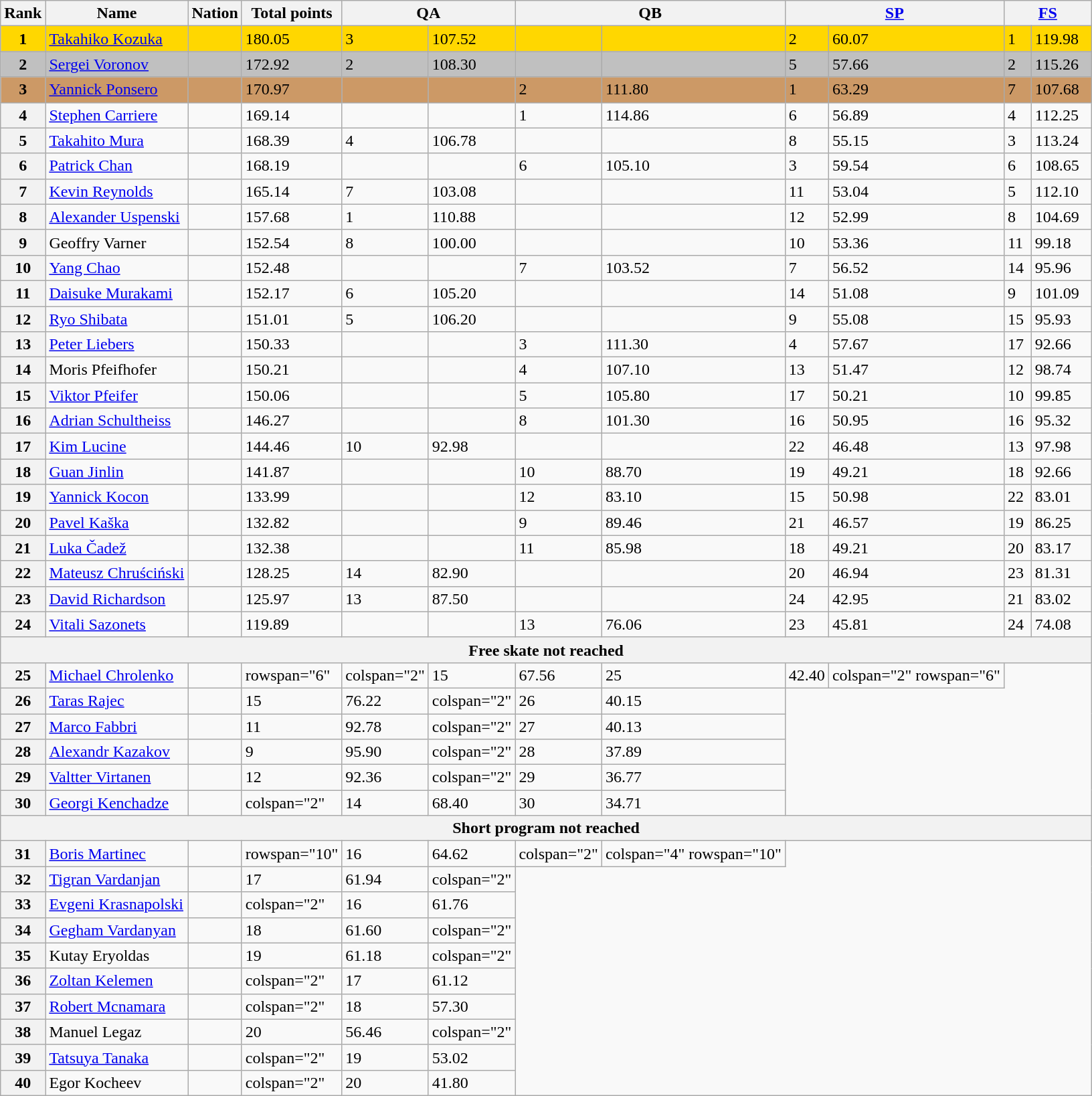<table class="wikitable">
<tr>
<th>Rank</th>
<th>Name</th>
<th>Nation</th>
<th>Total points</th>
<th colspan="2" width="80px">QA</th>
<th colspan="2" width="80px">QB</th>
<th colspan="2" width="80px"><a href='#'>SP</a></th>
<th colspan="2" width="80px"><a href='#'>FS</a></th>
</tr>
<tr bgcolor=gold>
<td align=center><strong>1</strong></td>
<td><a href='#'>Takahiko Kozuka</a></td>
<td></td>
<td>180.05</td>
<td>3</td>
<td>107.52</td>
<td></td>
<td></td>
<td>2</td>
<td>60.07</td>
<td>1</td>
<td>119.98</td>
</tr>
<tr bgcolor=silver>
<td align=center><strong>2</strong></td>
<td><a href='#'>Sergei Voronov</a></td>
<td></td>
<td>172.92</td>
<td>2</td>
<td>108.30</td>
<td></td>
<td></td>
<td>5</td>
<td>57.66</td>
<td>2</td>
<td>115.26</td>
</tr>
<tr bgcolor=cc9966>
<td align=center><strong>3</strong></td>
<td><a href='#'>Yannick Ponsero</a></td>
<td></td>
<td>170.97</td>
<td></td>
<td></td>
<td>2</td>
<td>111.80</td>
<td>1</td>
<td>63.29</td>
<td>7</td>
<td>107.68</td>
</tr>
<tr>
<th>4</th>
<td><a href='#'>Stephen Carriere</a></td>
<td></td>
<td>169.14</td>
<td></td>
<td></td>
<td>1</td>
<td>114.86</td>
<td>6</td>
<td>56.89</td>
<td>4</td>
<td>112.25</td>
</tr>
<tr>
<th>5</th>
<td><a href='#'>Takahito Mura</a></td>
<td></td>
<td>168.39</td>
<td>4</td>
<td>106.78</td>
<td></td>
<td></td>
<td>8</td>
<td>55.15</td>
<td>3</td>
<td>113.24</td>
</tr>
<tr>
<th>6</th>
<td><a href='#'>Patrick Chan</a></td>
<td></td>
<td>168.19</td>
<td></td>
<td></td>
<td>6</td>
<td>105.10</td>
<td>3</td>
<td>59.54</td>
<td>6</td>
<td>108.65</td>
</tr>
<tr>
<th>7</th>
<td><a href='#'>Kevin Reynolds</a></td>
<td></td>
<td>165.14</td>
<td>7</td>
<td>103.08</td>
<td></td>
<td></td>
<td>11</td>
<td>53.04</td>
<td>5</td>
<td>112.10</td>
</tr>
<tr>
<th>8</th>
<td><a href='#'>Alexander Uspenski</a></td>
<td></td>
<td>157.68</td>
<td>1</td>
<td>110.88</td>
<td></td>
<td></td>
<td>12</td>
<td>52.99</td>
<td>8</td>
<td>104.69</td>
</tr>
<tr>
<th>9</th>
<td>Geoffry Varner</td>
<td></td>
<td>152.54</td>
<td>8</td>
<td>100.00</td>
<td></td>
<td></td>
<td>10</td>
<td>53.36</td>
<td>11</td>
<td>99.18</td>
</tr>
<tr>
<th>10</th>
<td><a href='#'>Yang Chao</a></td>
<td></td>
<td>152.48</td>
<td></td>
<td></td>
<td>7</td>
<td>103.52</td>
<td>7</td>
<td>56.52</td>
<td>14</td>
<td>95.96</td>
</tr>
<tr>
<th>11</th>
<td><a href='#'>Daisuke Murakami</a></td>
<td></td>
<td>152.17</td>
<td>6</td>
<td>105.20</td>
<td></td>
<td></td>
<td>14</td>
<td>51.08</td>
<td>9</td>
<td>101.09</td>
</tr>
<tr>
<th>12</th>
<td><a href='#'>Ryo Shibata</a></td>
<td></td>
<td>151.01</td>
<td>5</td>
<td>106.20</td>
<td></td>
<td></td>
<td>9</td>
<td>55.08</td>
<td>15</td>
<td>95.93</td>
</tr>
<tr>
<th>13</th>
<td><a href='#'>Peter Liebers</a></td>
<td></td>
<td>150.33</td>
<td></td>
<td></td>
<td>3</td>
<td>111.30</td>
<td>4</td>
<td>57.67</td>
<td>17</td>
<td>92.66</td>
</tr>
<tr>
<th>14</th>
<td>Moris Pfeifhofer</td>
<td></td>
<td>150.21</td>
<td></td>
<td></td>
<td>4</td>
<td>107.10</td>
<td>13</td>
<td>51.47</td>
<td>12</td>
<td>98.74</td>
</tr>
<tr>
<th>15</th>
<td><a href='#'>Viktor Pfeifer</a></td>
<td></td>
<td>150.06</td>
<td></td>
<td></td>
<td>5</td>
<td>105.80</td>
<td>17</td>
<td>50.21</td>
<td>10</td>
<td>99.85</td>
</tr>
<tr>
<th>16</th>
<td><a href='#'>Adrian Schultheiss</a></td>
<td></td>
<td>146.27</td>
<td></td>
<td></td>
<td>8</td>
<td>101.30</td>
<td>16</td>
<td>50.95</td>
<td>16</td>
<td>95.32</td>
</tr>
<tr>
<th>17</th>
<td><a href='#'>Kim Lucine</a></td>
<td></td>
<td>144.46</td>
<td>10</td>
<td>92.98</td>
<td></td>
<td></td>
<td>22</td>
<td>46.48</td>
<td>13</td>
<td>97.98</td>
</tr>
<tr>
<th>18</th>
<td><a href='#'>Guan Jinlin</a></td>
<td></td>
<td>141.87</td>
<td></td>
<td></td>
<td>10</td>
<td>88.70</td>
<td>19</td>
<td>49.21</td>
<td>18</td>
<td>92.66</td>
</tr>
<tr>
<th>19</th>
<td><a href='#'>Yannick Kocon</a></td>
<td></td>
<td>133.99</td>
<td></td>
<td></td>
<td>12</td>
<td>83.10</td>
<td>15</td>
<td>50.98</td>
<td>22</td>
<td>83.01</td>
</tr>
<tr>
<th>20</th>
<td><a href='#'>Pavel Kaška</a></td>
<td></td>
<td>132.82</td>
<td></td>
<td></td>
<td>9</td>
<td>89.46</td>
<td>21</td>
<td>46.57</td>
<td>19</td>
<td>86.25</td>
</tr>
<tr>
<th>21</th>
<td><a href='#'>Luka Čadež</a></td>
<td></td>
<td>132.38</td>
<td></td>
<td></td>
<td>11</td>
<td>85.98</td>
<td>18</td>
<td>49.21</td>
<td>20</td>
<td>83.17</td>
</tr>
<tr>
<th>22</th>
<td><a href='#'>Mateusz Chruściński</a></td>
<td></td>
<td>128.25</td>
<td>14</td>
<td>82.90</td>
<td></td>
<td></td>
<td>20</td>
<td>46.94</td>
<td>23</td>
<td>81.31</td>
</tr>
<tr>
<th>23</th>
<td><a href='#'>David Richardson</a></td>
<td></td>
<td>125.97</td>
<td>13</td>
<td>87.50</td>
<td></td>
<td></td>
<td>24</td>
<td>42.95</td>
<td>21</td>
<td>83.02</td>
</tr>
<tr>
<th>24</th>
<td><a href='#'>Vitali Sazonets</a></td>
<td></td>
<td>119.89</td>
<td></td>
<td></td>
<td>13</td>
<td>76.06</td>
<td>23</td>
<td>45.81</td>
<td>24</td>
<td>74.08</td>
</tr>
<tr>
<th colspan=12>Free skate not reached</th>
</tr>
<tr>
<th>25</th>
<td><a href='#'>Michael Chrolenko</a></td>
<td></td>
<td>rowspan="6" </td>
<td>colspan="2" </td>
<td>15</td>
<td>67.56</td>
<td>25</td>
<td>42.40</td>
<td>colspan="2" rowspan="6" </td>
</tr>
<tr>
<th>26</th>
<td><a href='#'>Taras Rajec</a></td>
<td></td>
<td>15</td>
<td>76.22</td>
<td>colspan="2" </td>
<td>26</td>
<td>40.15</td>
</tr>
<tr>
<th>27</th>
<td><a href='#'>Marco Fabbri</a></td>
<td></td>
<td>11</td>
<td>92.78</td>
<td>colspan="2" </td>
<td>27</td>
<td>40.13</td>
</tr>
<tr>
<th>28</th>
<td><a href='#'>Alexandr Kazakov</a></td>
<td></td>
<td>9</td>
<td>95.90</td>
<td>colspan="2" </td>
<td>28</td>
<td>37.89</td>
</tr>
<tr>
<th>29</th>
<td><a href='#'>Valtter Virtanen</a></td>
<td></td>
<td>12</td>
<td>92.36</td>
<td>colspan="2" </td>
<td>29</td>
<td>36.77</td>
</tr>
<tr>
<th>30</th>
<td><a href='#'>Georgi Kenchadze</a></td>
<td></td>
<td>colspan="2" </td>
<td>14</td>
<td>68.40</td>
<td>30</td>
<td>34.71</td>
</tr>
<tr>
<th colspan=12>Short program not reached</th>
</tr>
<tr>
<th>31</th>
<td><a href='#'>Boris Martinec</a></td>
<td></td>
<td>rowspan="10" </td>
<td>16</td>
<td>64.62</td>
<td>colspan="2" </td>
<td>colspan="4" rowspan="10" </td>
</tr>
<tr>
<th>32</th>
<td><a href='#'>Tigran Vardanjan</a></td>
<td></td>
<td>17</td>
<td>61.94</td>
<td>colspan="2" </td>
</tr>
<tr>
<th>33</th>
<td><a href='#'>Evgeni Krasnapolski</a></td>
<td></td>
<td>colspan="2" </td>
<td>16</td>
<td>61.76</td>
</tr>
<tr>
<th>34</th>
<td><a href='#'>Gegham Vardanyan</a></td>
<td></td>
<td>18</td>
<td>61.60</td>
<td>colspan="2" </td>
</tr>
<tr>
<th>35</th>
<td>Kutay Eryoldas</td>
<td></td>
<td>19</td>
<td>61.18</td>
<td>colspan="2" </td>
</tr>
<tr>
<th>36</th>
<td><a href='#'>Zoltan Kelemen</a></td>
<td></td>
<td>colspan="2" </td>
<td>17</td>
<td>61.12</td>
</tr>
<tr>
<th>37</th>
<td><a href='#'>Robert Mcnamara</a></td>
<td></td>
<td>colspan="2" </td>
<td>18</td>
<td>57.30</td>
</tr>
<tr>
<th>38</th>
<td>Manuel Legaz</td>
<td></td>
<td>20</td>
<td>56.46</td>
<td>colspan="2" </td>
</tr>
<tr>
<th>39</th>
<td><a href='#'>Tatsuya Tanaka</a></td>
<td></td>
<td>colspan="2" </td>
<td>19</td>
<td>53.02</td>
</tr>
<tr>
<th>40</th>
<td>Egor Kocheev</td>
<td></td>
<td>colspan="2" </td>
<td>20</td>
<td>41.80</td>
</tr>
</table>
